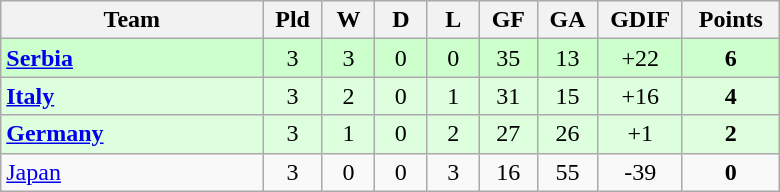<table class=wikitable style="text-align:center" width=520>
<tr>
<th width=25%>Team</th>
<th width=5%>Pld</th>
<th width=5%>W</th>
<th width=5%>D</th>
<th width=5%>L</th>
<th width=5%>GF</th>
<th width=5%>GA</th>
<th width=5%>GDIF</th>
<th width=8%>Points</th>
</tr>
<tr bgcolor=#ccffcc>
<td align="left"> <strong><a href='#'>Serbia</a></strong></td>
<td>3</td>
<td>3</td>
<td>0</td>
<td>0</td>
<td>35</td>
<td>13</td>
<td>+22</td>
<td><strong>6</strong></td>
</tr>
<tr bgcolor=#ddffdd>
<td align="left"> <strong><a href='#'>Italy</a></strong></td>
<td>3</td>
<td>2</td>
<td>0</td>
<td>1</td>
<td>31</td>
<td>15</td>
<td>+16</td>
<td><strong>4</strong></td>
</tr>
<tr bgcolor=#ddffdd>
<td align="left"> <strong><a href='#'>Germany</a></strong></td>
<td>3</td>
<td>1</td>
<td>0</td>
<td>2</td>
<td>27</td>
<td>26</td>
<td>+1</td>
<td><strong>2</strong></td>
</tr>
<tr>
<td align="left"> <a href='#'>Japan</a></td>
<td>3</td>
<td>0</td>
<td>0</td>
<td>3</td>
<td>16</td>
<td>55</td>
<td>-39</td>
<td><strong>0</strong></td>
</tr>
</table>
